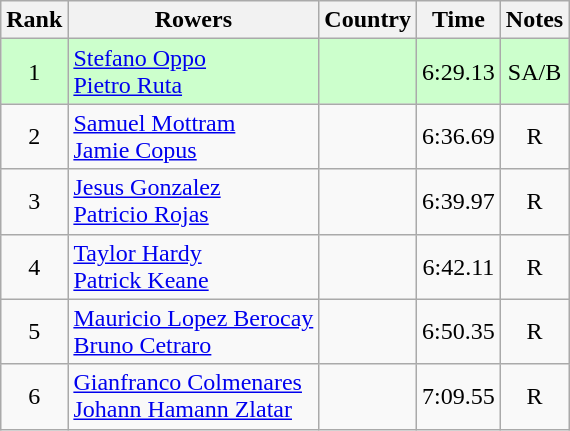<table class="wikitable" style="text-align:center">
<tr>
<th>Rank</th>
<th>Rowers</th>
<th>Country</th>
<th>Time</th>
<th>Notes</th>
</tr>
<tr bgcolor=ccffcc>
<td>1</td>
<td align="left"><a href='#'>Stefano Oppo</a><br><a href='#'>Pietro Ruta</a></td>
<td align="left"></td>
<td>6:29.13</td>
<td>SA/B</td>
</tr>
<tr>
<td>2</td>
<td align="left"><a href='#'>Samuel Mottram</a><br><a href='#'>Jamie Copus</a></td>
<td align="left"></td>
<td>6:36.69</td>
<td>R</td>
</tr>
<tr>
<td>3</td>
<td align="left"><a href='#'>Jesus Gonzalez</a><br><a href='#'>Patricio Rojas</a></td>
<td align="left"></td>
<td>6:39.97</td>
<td>R</td>
</tr>
<tr>
<td>4</td>
<td align="left"><a href='#'>Taylor Hardy</a><br><a href='#'>Patrick Keane</a></td>
<td align="left"></td>
<td>6:42.11</td>
<td>R</td>
</tr>
<tr>
<td>5</td>
<td align="left"><a href='#'>Mauricio Lopez Berocay</a><br><a href='#'>Bruno Cetraro</a></td>
<td align="left"></td>
<td>6:50.35</td>
<td>R</td>
</tr>
<tr>
<td>6</td>
<td align="left"><a href='#'>Gianfranco Colmenares</a><br><a href='#'>Johann Hamann Zlatar</a></td>
<td align="left"></td>
<td>7:09.55</td>
<td>R</td>
</tr>
</table>
